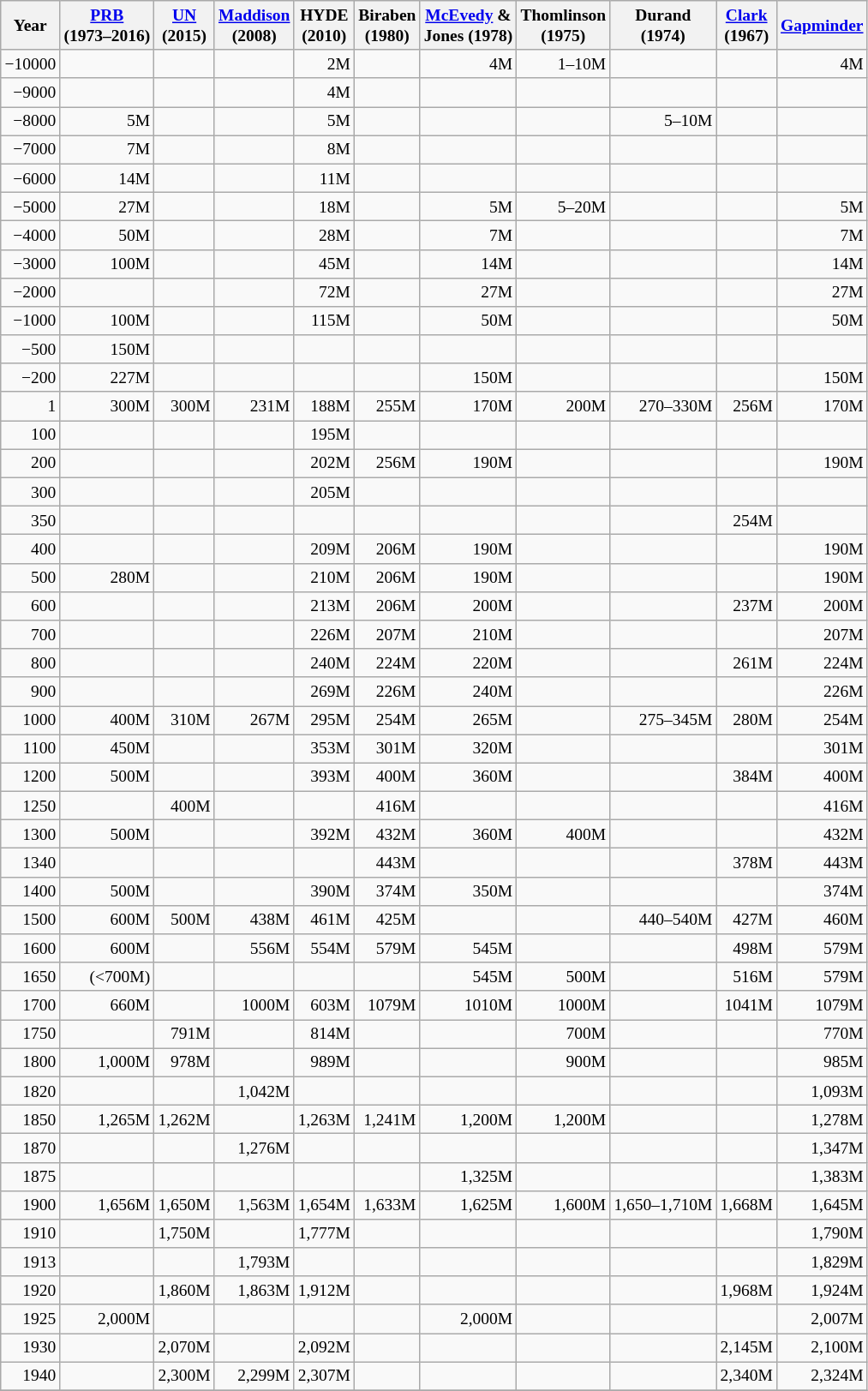<table class="wikitable sticky-header" style="text-align:right;font-size:small;">
<tr>
<th>Year</th>
<th><a href='#'>PRB</a><br>(1973–2016)</th>
<th><a href='#'>UN</a><br>(2015)</th>
<th><a href='#'>Maddison</a><br>(2008)</th>
<th>HYDE<br>(2010)</th>
<th>Biraben<br>(1980)</th>
<th><a href='#'>McEvedy</a> &<br>Jones (1978)</th>
<th>Thomlinson<br>(1975)</th>
<th>Durand<br>(1974)</th>
<th><a href='#'>Clark</a><br>(1967)</th>
<th><a href='#'>Gapminder</a></th>
</tr>
<tr>
<td>−10000</td>
<td></td>
<td></td>
<td></td>
<td>2M</td>
<td></td>
<td>4M</td>
<td>1–10M</td>
<td></td>
<td></td>
<td>4M</td>
</tr>
<tr>
<td>−9000</td>
<td></td>
<td></td>
<td></td>
<td>4M</td>
<td></td>
<td></td>
<td></td>
<td></td>
<td></td>
<td></td>
</tr>
<tr>
<td>−8000</td>
<td>5M</td>
<td></td>
<td></td>
<td>5M</td>
<td></td>
<td></td>
<td></td>
<td>5–10M</td>
<td></td>
<td></td>
</tr>
<tr>
<td>−7000</td>
<td>7M</td>
<td></td>
<td></td>
<td>8M</td>
<td></td>
<td></td>
<td></td>
<td></td>
<td></td>
<td></td>
</tr>
<tr>
<td>−6000</td>
<td>14M</td>
<td></td>
<td></td>
<td>11M</td>
<td></td>
<td></td>
<td></td>
<td></td>
<td></td>
<td></td>
</tr>
<tr>
<td>−5000</td>
<td>27M</td>
<td></td>
<td></td>
<td>18M</td>
<td></td>
<td>5M</td>
<td>5–20M</td>
<td></td>
<td></td>
<td>5M</td>
</tr>
<tr>
<td>−4000</td>
<td>50M</td>
<td></td>
<td></td>
<td>28M</td>
<td></td>
<td>7M</td>
<td></td>
<td></td>
<td></td>
<td>7M</td>
</tr>
<tr>
<td>−3000</td>
<td>100M</td>
<td></td>
<td></td>
<td>45M</td>
<td></td>
<td>14M</td>
<td></td>
<td></td>
<td></td>
<td>14M</td>
</tr>
<tr>
<td>−2000</td>
<td></td>
<td></td>
<td></td>
<td>72M</td>
<td></td>
<td>27M</td>
<td></td>
<td></td>
<td></td>
<td>27M</td>
</tr>
<tr>
<td>−1000</td>
<td>100M</td>
<td></td>
<td></td>
<td>115M</td>
<td></td>
<td>50M</td>
<td></td>
<td></td>
<td></td>
<td>50M</td>
</tr>
<tr>
<td>−500</td>
<td>150M</td>
<td></td>
<td></td>
<td></td>
<td></td>
<td></td>
<td></td>
<td></td>
<td></td>
<td></td>
</tr>
<tr>
<td>−200</td>
<td>227M</td>
<td></td>
<td></td>
<td></td>
<td></td>
<td>150M</td>
<td></td>
<td></td>
<td></td>
<td>150M</td>
</tr>
<tr>
<td>1</td>
<td>300M</td>
<td>300M</td>
<td>231M</td>
<td>188M</td>
<td>255M</td>
<td>170M</td>
<td>200M</td>
<td>270–330M</td>
<td>256M</td>
<td>170M</td>
</tr>
<tr>
<td>100</td>
<td></td>
<td></td>
<td></td>
<td>195M</td>
<td></td>
<td></td>
<td></td>
<td></td>
<td></td>
<td></td>
</tr>
<tr>
<td>200</td>
<td></td>
<td></td>
<td></td>
<td>202M</td>
<td>256M</td>
<td>190M</td>
<td></td>
<td></td>
<td></td>
<td>190M</td>
</tr>
<tr>
<td>300</td>
<td></td>
<td></td>
<td></td>
<td>205M</td>
<td></td>
<td></td>
<td></td>
<td></td>
<td></td>
<td></td>
</tr>
<tr>
<td>350</td>
<td></td>
<td></td>
<td></td>
<td></td>
<td></td>
<td></td>
<td></td>
<td></td>
<td>254M</td>
<td></td>
</tr>
<tr>
<td>400</td>
<td></td>
<td></td>
<td></td>
<td>209M</td>
<td>206M</td>
<td>190M</td>
<td></td>
<td></td>
<td></td>
<td>190M</td>
</tr>
<tr>
<td>500</td>
<td>280M</td>
<td></td>
<td></td>
<td>210M</td>
<td>206M</td>
<td>190M</td>
<td></td>
<td></td>
<td></td>
<td>190M</td>
</tr>
<tr>
<td>600</td>
<td></td>
<td></td>
<td></td>
<td>213M</td>
<td>206M</td>
<td>200M</td>
<td></td>
<td></td>
<td>237M</td>
<td>200M</td>
</tr>
<tr>
<td>700</td>
<td></td>
<td></td>
<td></td>
<td>226M</td>
<td>207M</td>
<td>210M</td>
<td></td>
<td></td>
<td></td>
<td>207M</td>
</tr>
<tr>
<td>800</td>
<td></td>
<td></td>
<td></td>
<td>240M</td>
<td>224M</td>
<td>220M</td>
<td></td>
<td></td>
<td>261M</td>
<td>224M</td>
</tr>
<tr>
<td>900</td>
<td></td>
<td></td>
<td></td>
<td>269M</td>
<td>226M</td>
<td>240M</td>
<td></td>
<td></td>
<td></td>
<td>226M</td>
</tr>
<tr>
<td>1000</td>
<td>400M</td>
<td>310M</td>
<td>267M</td>
<td>295M</td>
<td>254M</td>
<td>265M</td>
<td></td>
<td>275–345M</td>
<td>280M</td>
<td>254M</td>
</tr>
<tr>
<td>1100</td>
<td>450M</td>
<td></td>
<td></td>
<td>353M</td>
<td>301M</td>
<td>320M</td>
<td></td>
<td></td>
<td></td>
<td>301M</td>
</tr>
<tr>
<td>1200</td>
<td>500M</td>
<td></td>
<td></td>
<td>393M</td>
<td>400M</td>
<td>360M</td>
<td></td>
<td></td>
<td>384M</td>
<td>400M</td>
</tr>
<tr>
<td>1250</td>
<td></td>
<td>400M</td>
<td></td>
<td></td>
<td>416M</td>
<td></td>
<td></td>
<td></td>
<td></td>
<td>416M</td>
</tr>
<tr>
<td>1300</td>
<td>500M</td>
<td></td>
<td></td>
<td>392M</td>
<td>432M</td>
<td>360M</td>
<td>400M</td>
<td></td>
<td></td>
<td>432M</td>
</tr>
<tr>
<td>1340</td>
<td></td>
<td></td>
<td></td>
<td></td>
<td>443M</td>
<td></td>
<td></td>
<td></td>
<td>378M</td>
<td>443M</td>
</tr>
<tr>
<td>1400</td>
<td>500M</td>
<td></td>
<td></td>
<td>390M</td>
<td>374M</td>
<td>350M</td>
<td></td>
<td></td>
<td></td>
<td>374M</td>
</tr>
<tr>
<td>1500</td>
<td>600M</td>
<td>500M</td>
<td>438M</td>
<td>461M</td>
<td>425M</td>
<td></td>
<td></td>
<td>440–540M</td>
<td>427M</td>
<td>460M</td>
</tr>
<tr>
<td>1600</td>
<td>600M</td>
<td></td>
<td>556M</td>
<td>554M</td>
<td>579M</td>
<td>545M</td>
<td></td>
<td></td>
<td>498M</td>
<td>579M</td>
</tr>
<tr>
<td>1650</td>
<td>(<700M)</td>
<td></td>
<td></td>
<td></td>
<td></td>
<td>545M</td>
<td>500M</td>
<td></td>
<td>516M</td>
<td>579M</td>
</tr>
<tr>
<td>1700</td>
<td>660M</td>
<td></td>
<td>1000M</td>
<td>603M</td>
<td>1079M</td>
<td>1010M</td>
<td>1000M</td>
<td></td>
<td>1041M</td>
<td>1079M</td>
</tr>
<tr>
<td>1750</td>
<td></td>
<td>791M</td>
<td></td>
<td>814M</td>
<td></td>
<td></td>
<td>700M</td>
<td></td>
<td></td>
<td>770M</td>
</tr>
<tr>
<td>1800</td>
<td>1,000M</td>
<td>978M</td>
<td></td>
<td>989M</td>
<td></td>
<td></td>
<td>900M</td>
<td></td>
<td></td>
<td>985M</td>
</tr>
<tr>
<td>1820</td>
<td></td>
<td></td>
<td>1,042M</td>
<td></td>
<td></td>
<td></td>
<td></td>
<td></td>
<td></td>
<td>1,093M</td>
</tr>
<tr>
<td>1850</td>
<td>1,265M</td>
<td>1,262M</td>
<td></td>
<td>1,263M</td>
<td>1,241M</td>
<td>1,200M</td>
<td>1,200M</td>
<td></td>
<td></td>
<td>1,278M</td>
</tr>
<tr>
<td>1870</td>
<td></td>
<td></td>
<td>1,276M</td>
<td></td>
<td></td>
<td></td>
<td></td>
<td></td>
<td></td>
<td>1,347M</td>
</tr>
<tr>
<td>1875</td>
<td></td>
<td></td>
<td></td>
<td></td>
<td></td>
<td>1,325M</td>
<td></td>
<td></td>
<td></td>
<td>1,383M</td>
</tr>
<tr>
<td>1900</td>
<td>1,656M</td>
<td>1,650M</td>
<td>1,563M</td>
<td>1,654M</td>
<td>1,633M</td>
<td>1,625M</td>
<td>1,600M</td>
<td>1,650–1,710M</td>
<td>1,668M</td>
<td>1,645M</td>
</tr>
<tr>
<td>1910</td>
<td></td>
<td>1,750M</td>
<td></td>
<td>1,777M</td>
<td></td>
<td></td>
<td></td>
<td></td>
<td></td>
<td>1,790M</td>
</tr>
<tr>
<td>1913</td>
<td></td>
<td></td>
<td>1,793M</td>
<td></td>
<td></td>
<td></td>
<td></td>
<td></td>
<td></td>
<td>1,829M</td>
</tr>
<tr>
<td>1920</td>
<td></td>
<td>1,860M</td>
<td>1,863M</td>
<td>1,912M</td>
<td></td>
<td></td>
<td></td>
<td></td>
<td>1,968M</td>
<td>1,924M</td>
</tr>
<tr>
<td>1925</td>
<td>2,000M</td>
<td></td>
<td></td>
<td></td>
<td></td>
<td>2,000M</td>
<td></td>
<td></td>
<td></td>
<td>2,007M</td>
</tr>
<tr>
<td>1930</td>
<td></td>
<td>2,070M</td>
<td></td>
<td>2,092M</td>
<td></td>
<td></td>
<td></td>
<td></td>
<td>2,145M</td>
<td>2,100M</td>
</tr>
<tr>
<td>1940</td>
<td></td>
<td>2,300M</td>
<td>2,299M</td>
<td>2,307M</td>
<td></td>
<td></td>
<td></td>
<td></td>
<td>2,340M</td>
<td>2,324M</td>
</tr>
<tr>
</tr>
</table>
